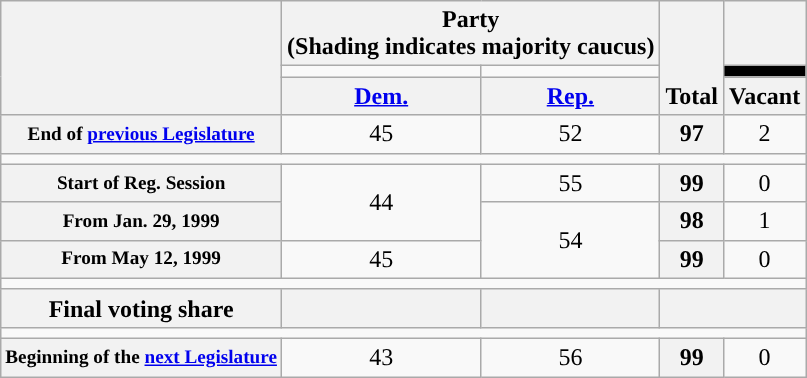<table class=wikitable style="text-align:center">
<tr style="vertical-align:bottom;">
<th rowspan=3></th>
<th colspan=2>Party <div>(Shading indicates majority caucus)</div></th>
<th rowspan=3>Total</th>
<th></th>
</tr>
<tr style="height:5px">
<td style="background-color:"></td>
<td style="background-color:"></td>
<td style="background:black;"></td>
</tr>
<tr>
<th><a href='#'>Dem.</a></th>
<th><a href='#'>Rep.</a></th>
<th>Vacant</th>
</tr>
<tr>
<th style="font-size:80%;">End of <a href='#'>previous Legislature</a></th>
<td>45</td>
<td>52</td>
<th>97</th>
<td>2</td>
</tr>
<tr>
<td colspan=5></td>
</tr>
<tr>
<th style="font-size:80%;">Start of Reg. Session</th>
<td rowspan="2">44</td>
<td>55</td>
<th>99</th>
<td>0</td>
</tr>
<tr>
<th style="font-size:80%;">From Jan. 29, 1999</th>
<td rowspan="2" >54</td>
<th>98</th>
<td>1</td>
</tr>
<tr>
<th style="font-size:80%;">From May 12, 1999</th>
<td>45</td>
<th>99</th>
<td>0</td>
</tr>
<tr>
<td colspan=5></td>
</tr>
<tr>
<th>Final voting share</th>
<th></th>
<th></th>
<th colspan=2></th>
</tr>
<tr>
<td colspan=5></td>
</tr>
<tr>
<th style="font-size:80%;">Beginning of the <a href='#'>next Legislature</a></th>
<td>43</td>
<td>56</td>
<th>99</th>
<td>0</td>
</tr>
</table>
